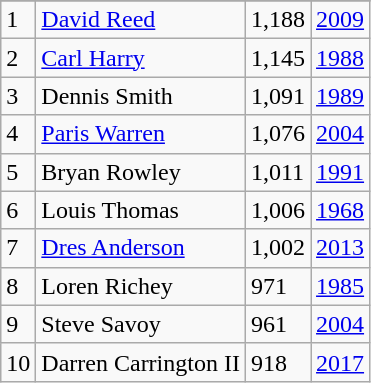<table class="wikitable">
<tr>
</tr>
<tr>
<td>1</td>
<td><a href='#'>David Reed</a></td>
<td>1,188</td>
<td><a href='#'>2009</a></td>
</tr>
<tr>
<td>2</td>
<td><a href='#'>Carl Harry</a></td>
<td>1,145</td>
<td><a href='#'>1988</a></td>
</tr>
<tr>
<td>3</td>
<td>Dennis Smith</td>
<td>1,091</td>
<td><a href='#'>1989</a></td>
</tr>
<tr>
<td>4</td>
<td><a href='#'>Paris Warren</a></td>
<td>1,076</td>
<td><a href='#'>2004</a></td>
</tr>
<tr>
<td>5</td>
<td>Bryan Rowley</td>
<td>1,011</td>
<td><a href='#'>1991</a></td>
</tr>
<tr>
<td>6</td>
<td>Louis Thomas</td>
<td>1,006</td>
<td><a href='#'>1968</a></td>
</tr>
<tr>
<td>7</td>
<td><a href='#'>Dres Anderson</a></td>
<td>1,002</td>
<td><a href='#'>2013</a></td>
</tr>
<tr>
<td>8</td>
<td>Loren Richey</td>
<td>971</td>
<td><a href='#'>1985</a></td>
</tr>
<tr>
<td>9</td>
<td>Steve Savoy</td>
<td>961</td>
<td><a href='#'>2004</a></td>
</tr>
<tr>
<td>10</td>
<td>Darren Carrington II</td>
<td>918</td>
<td><a href='#'>2017</a></td>
</tr>
</table>
